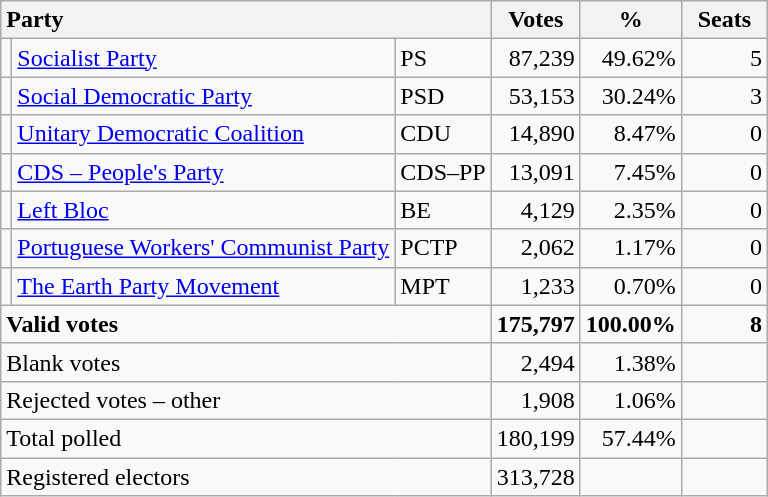<table class="wikitable" border="1" style="text-align:right;">
<tr>
<th style="text-align:left;" colspan=3>Party</th>
<th align=center width="50">Votes</th>
<th align=center width="50">%</th>
<th align=center width="50">Seats</th>
</tr>
<tr>
<td></td>
<td align=left><a href='#'>Socialist Party</a></td>
<td align=left>PS</td>
<td>87,239</td>
<td>49.62%</td>
<td>5</td>
</tr>
<tr>
<td></td>
<td align=left><a href='#'>Social Democratic Party</a></td>
<td align=left>PSD</td>
<td>53,153</td>
<td>30.24%</td>
<td>3</td>
</tr>
<tr>
<td></td>
<td align=left style="white-space: nowrap;"><a href='#'>Unitary Democratic Coalition</a></td>
<td align=left>CDU</td>
<td>14,890</td>
<td>8.47%</td>
<td>0</td>
</tr>
<tr>
<td></td>
<td align=left><a href='#'>CDS – People's Party</a></td>
<td align=left style="white-space: nowrap;">CDS–PP</td>
<td>13,091</td>
<td>7.45%</td>
<td>0</td>
</tr>
<tr>
<td></td>
<td align=left><a href='#'>Left Bloc</a></td>
<td align=left>BE</td>
<td>4,129</td>
<td>2.35%</td>
<td>0</td>
</tr>
<tr>
<td></td>
<td align=left><a href='#'>Portuguese Workers' Communist Party</a></td>
<td align=left>PCTP</td>
<td>2,062</td>
<td>1.17%</td>
<td>0</td>
</tr>
<tr>
<td></td>
<td align=left><a href='#'>The Earth Party Movement</a></td>
<td align=left>MPT</td>
<td>1,233</td>
<td>0.70%</td>
<td>0</td>
</tr>
<tr style="font-weight:bold">
<td align=left colspan=3>Valid votes</td>
<td>175,797</td>
<td>100.00%</td>
<td>8</td>
</tr>
<tr>
<td align=left colspan=3>Blank votes</td>
<td>2,494</td>
<td>1.38%</td>
<td></td>
</tr>
<tr>
<td align=left colspan=3>Rejected votes – other</td>
<td>1,908</td>
<td>1.06%</td>
<td></td>
</tr>
<tr>
<td align=left colspan=3>Total polled</td>
<td>180,199</td>
<td>57.44%</td>
<td></td>
</tr>
<tr>
<td align=left colspan=3>Registered electors</td>
<td>313,728</td>
<td></td>
<td></td>
</tr>
</table>
